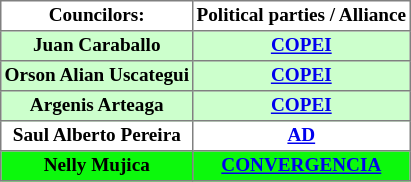<table style="margin-left:30px; border-collapse:collapse; text-align:center; font-size:80%; line-height:normal" cellspacing="0" cellpadding="2" border="1">
<tr>
<th>Councilors:</th>
<th>Political parties / Alliance</th>
</tr>
<tr bgcolor="#CCFFCC">
<td><strong>Juan Caraballo</strong></td>
<td><strong><a href='#'>COPEI</a></strong></td>
</tr>
<tr bgcolor="#CCFFCC">
<td><strong>Orson Alian Uscategui</strong></td>
<td><strong><a href='#'>COPEI</a></strong></td>
</tr>
<tr bgcolor="#CCFFCC">
<td><strong>Argenis Arteaga</strong></td>
<td><strong><a href='#'>COPEI</a></strong></td>
</tr>
<tr bgcolor="">
<td><strong>Saul Alberto Pereira</strong></td>
<td><strong><a href='#'>AD</a></strong></td>
</tr>
<tr bgcolor="#0Cf90C">
<td><strong>Nelly Mujica</strong></td>
<td><strong><a href='#'>CONVERGENCIA</a></strong></td>
</tr>
</table>
